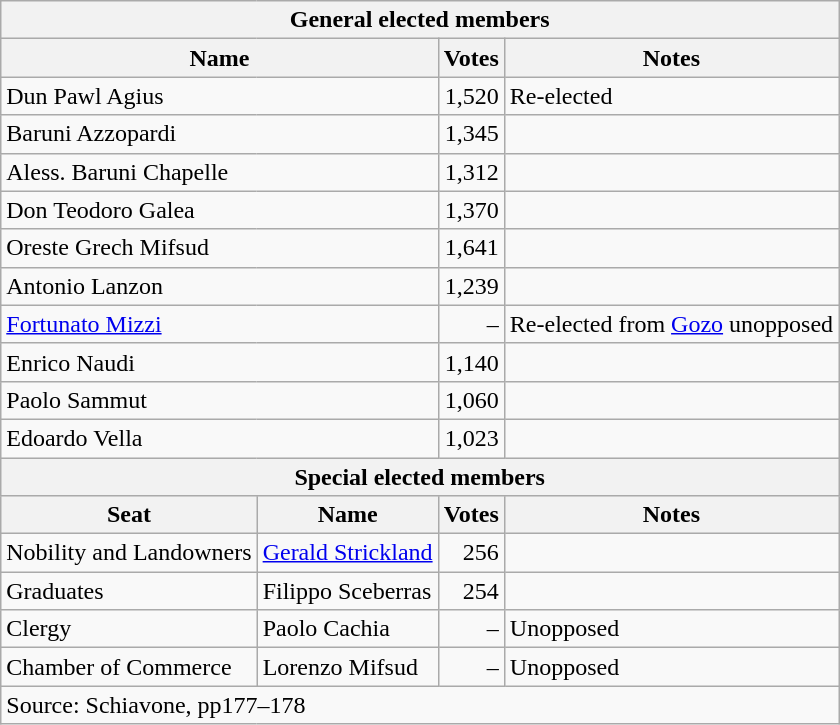<table class=wikitable style=text-align:left>
<tr>
<th colspan=4>General elected members</th>
</tr>
<tr>
<th colspan=2>Name</th>
<th>Votes</th>
<th>Notes</th>
</tr>
<tr>
<td colspan=2>Dun Pawl Agius</td>
<td align=right>1,520</td>
<td>Re-elected</td>
</tr>
<tr>
<td colspan=2>Baruni Azzopardi</td>
<td align=right>1,345</td>
<td></td>
</tr>
<tr>
<td colspan=2>Aless. Baruni Chapelle</td>
<td align=right>1,312</td>
<td></td>
</tr>
<tr>
<td colspan=2>Don Teodoro Galea</td>
<td align=right>1,370</td>
<td></td>
</tr>
<tr>
<td colspan=2>Oreste Grech Mifsud</td>
<td align=right>1,641</td>
<td></td>
</tr>
<tr>
<td colspan=2>Antonio Lanzon</td>
<td align=right>1,239</td>
<td></td>
</tr>
<tr>
<td colspan=2><a href='#'>Fortunato Mizzi</a></td>
<td align=right>–</td>
<td>Re-elected from <a href='#'>Gozo</a> unopposed</td>
</tr>
<tr>
<td colspan=2>Enrico Naudi</td>
<td align=right>1,140</td>
<td></td>
</tr>
<tr>
<td colspan=2>Paolo Sammut</td>
<td align=right>1,060</td>
<td></td>
</tr>
<tr>
<td colspan=2>Edoardo Vella</td>
<td align=right>1,023</td>
<td></td>
</tr>
<tr>
<th colspan=4>Special elected members</th>
</tr>
<tr>
<th>Seat</th>
<th>Name</th>
<th>Votes</th>
<th>Notes</th>
</tr>
<tr>
<td>Nobility and Landowners</td>
<td><a href='#'>Gerald Strickland</a></td>
<td align="right">256</td>
<td></td>
</tr>
<tr>
<td>Graduates</td>
<td>Filippo Sceberras</td>
<td align=right>254</td>
<td></td>
</tr>
<tr>
<td>Clergy</td>
<td>Paolo Cachia</td>
<td align=right>–</td>
<td>Unopposed</td>
</tr>
<tr>
<td>Chamber of Commerce</td>
<td>Lorenzo Mifsud</td>
<td align=right>–</td>
<td>Unopposed</td>
</tr>
<tr>
<td colspan=4>Source: Schiavone, pp177–178</td>
</tr>
</table>
